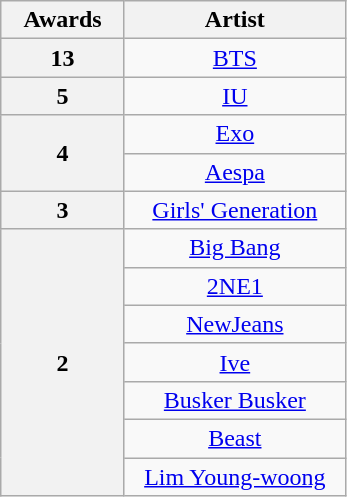<table class="wikitable plainrowheaders" style="text-align: center">
<tr>
<th scope="col" width="75">Awards</th>
<th scope="col" width="140">Artist</th>
</tr>
<tr>
<th scope="row" style="text-align:center">13</th>
<td><a href='#'>BTS</a></td>
</tr>
<tr>
<th scope="row" style="text-align:center">5</th>
<td><a href='#'>IU</a></td>
</tr>
<tr>
<th rowspan="2" scope="row" style="text-align:center">4</th>
<td><a href='#'>Exo</a></td>
</tr>
<tr>
<td><a href='#'>Aespa</a></td>
</tr>
<tr>
<th rowspan="1" scope="row" style="text-align:center">3</th>
<td><a href='#'>Girls' Generation</a></td>
</tr>
<tr>
<th rowspan="7" scope="row" style="text-align:center">2</th>
<td><a href='#'>Big Bang</a></td>
</tr>
<tr>
<td><a href='#'>2NE1</a></td>
</tr>
<tr>
<td><a href='#'>NewJeans</a></td>
</tr>
<tr>
<td><a href='#'>Ive</a></td>
</tr>
<tr>
<td><a href='#'>Busker Busker</a></td>
</tr>
<tr>
<td><a href='#'>Beast</a></td>
</tr>
<tr>
<td><a href='#'>Lim Young-woong</a></td>
</tr>
</table>
